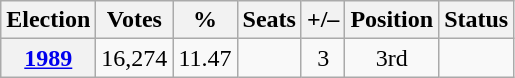<table class=wikitable style="text-align: center;">
<tr>
<th>Election</th>
<th>Votes</th>
<th>%</th>
<th>Seats</th>
<th>+/–</th>
<th>Position</th>
<th>Status</th>
</tr>
<tr>
<th><a href='#'>1989</a></th>
<td>16,274</td>
<td>11.47</td>
<td></td>
<td> 3</td>
<td> 3rd</td>
<td></td>
</tr>
</table>
